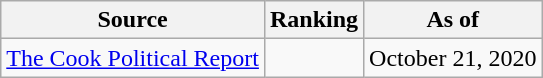<table class="wikitable" style="text-align:center">
<tr>
<th>Source</th>
<th>Ranking</th>
<th>As of</th>
</tr>
<tr>
<td align=left><a href='#'>The Cook Political Report</a></td>
<td></td>
<td>October 21, 2020</td>
</tr>
</table>
